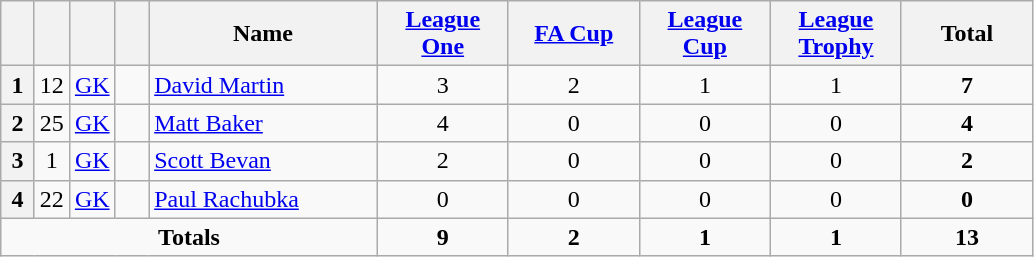<table class="wikitable" style="text-align:center">
<tr>
<th width=15></th>
<th width=15></th>
<th width=15></th>
<th width=15></th>
<th width=145>Name</th>
<th width=80><strong><a href='#'>League One</a></strong></th>
<th width=80><strong><a href='#'>FA Cup</a></strong></th>
<th width=80><strong><a href='#'>League Cup</a></strong></th>
<th width=80><strong><a href='#'>League Trophy</a></strong></th>
<th width=80>Total</th>
</tr>
<tr>
<th>1</th>
<td>12</td>
<td><a href='#'>GK</a></td>
<td></td>
<td align=left><a href='#'>David Martin</a></td>
<td>3</td>
<td>2</td>
<td>1</td>
<td>1</td>
<td><strong>7</strong></td>
</tr>
<tr>
<th>2</th>
<td>25</td>
<td><a href='#'>GK</a></td>
<td></td>
<td align=left><a href='#'>Matt Baker</a></td>
<td>4</td>
<td>0</td>
<td>0</td>
<td>0</td>
<td><strong>4</strong></td>
</tr>
<tr>
<th>3</th>
<td>1</td>
<td><a href='#'>GK</a></td>
<td></td>
<td align=left><a href='#'>Scott Bevan</a></td>
<td>2</td>
<td>0</td>
<td>0</td>
<td>0</td>
<td><strong>2</strong></td>
</tr>
<tr>
<th>4</th>
<td>22</td>
<td><a href='#'>GK</a></td>
<td></td>
<td align=left><a href='#'>Paul Rachubka</a></td>
<td>0</td>
<td>0</td>
<td>0</td>
<td>0</td>
<td><strong>0</strong></td>
</tr>
<tr>
<td colspan=5><strong>Totals</strong></td>
<td><strong>9</strong></td>
<td><strong>2</strong></td>
<td><strong>1</strong></td>
<td><strong>1</strong></td>
<td><strong>13</strong></td>
</tr>
</table>
